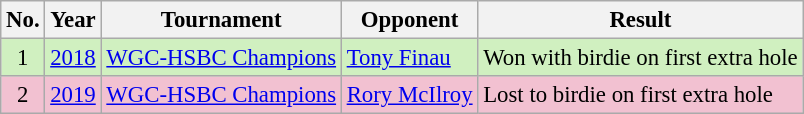<table class="wikitable" style="font-size:95%;">
<tr>
<th>No.</th>
<th>Year</th>
<th>Tournament</th>
<th>Opponent</th>
<th>Result</th>
</tr>
<tr style="background:#d0f0c0;">
<td align=center>1</td>
<td><a href='#'>2018</a></td>
<td><a href='#'>WGC-HSBC Champions</a></td>
<td> <a href='#'>Tony Finau</a></td>
<td>Won with birdie on first extra hole</td>
</tr>
<tr style="background:#F2C1D1;">
<td align=center>2</td>
<td><a href='#'>2019</a></td>
<td><a href='#'>WGC-HSBC Champions</a></td>
<td> <a href='#'>Rory McIlroy</a></td>
<td>Lost to birdie on first extra hole</td>
</tr>
</table>
